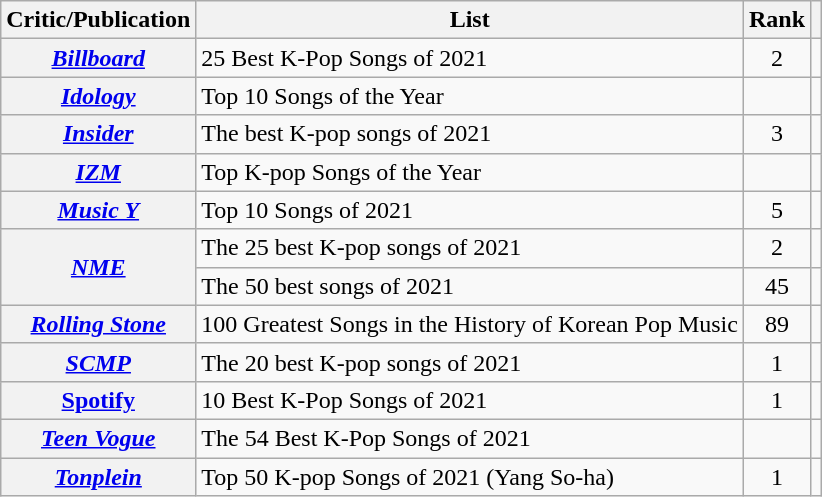<table class="wikitable sortable plainrowheaders">
<tr>
<th scope="col">Critic/Publication</th>
<th scope="col">List</th>
<th scope="col">Rank</th>
<th scope="col" class="unsortable"></th>
</tr>
<tr>
<th scope="row"><em><a href='#'>Billboard</a></em></th>
<td>25 Best K-Pop Songs of 2021</td>
<td style="text-align:center">2</td>
<td style="text-align:center"></td>
</tr>
<tr>
<th scope="row"><em><a href='#'>Idology</a></em></th>
<td>Top 10 Songs of the Year</td>
<td></td>
<td style="text-align:center"></td>
</tr>
<tr>
<th scope="row"><a href='#'><em>Insider</em></a></th>
<td>The best K-pop songs of 2021</td>
<td style="text-align:center">3</td>
<td style="text-align:center"></td>
</tr>
<tr>
<th scope="row"><em><a href='#'>IZM</a></em></th>
<td>Top K-pop Songs of the Year</td>
<td></td>
<td style="text-align:center"></td>
</tr>
<tr>
<th scope="row"><em><a href='#'>Music Y</a></em></th>
<td>Top 10 Songs of 2021</td>
<td style="text-align:center">5</td>
<td style="text-align:center"></td>
</tr>
<tr>
<th scope="row" rowspan="2"><em><a href='#'>NME</a></em></th>
<td>The 25 best K-pop songs of 2021</td>
<td style="text-align:center;">2</td>
<td style="text-align:center;"></td>
</tr>
<tr>
<td>The 50 best songs of 2021</td>
<td style="text-align:center">45</td>
<td style="text-align:center"></td>
</tr>
<tr>
<th scope="row"><em><a href='#'>Rolling Stone</a></em></th>
<td>100 Greatest Songs in the History of Korean Pop Music</td>
<td style="text-align:center">89</td>
<td style="text-align:center"></td>
</tr>
<tr>
<th scope="row"><em><a href='#'>SCMP</a></em></th>
<td>The 20 best K-pop songs of 2021</td>
<td style="text-align:center">1</td>
<td style="text-align:center"></td>
</tr>
<tr>
<th scope="row"><a href='#'>Spotify</a></th>
<td>10 Best K-Pop Songs of 2021</td>
<td style="text-align:center">1</td>
<td style="text-align:center"></td>
</tr>
<tr>
<th scope="row"><em><a href='#'>Teen Vogue</a></em></th>
<td>The 54 Best K-Pop Songs of 2021</td>
<td></td>
<td style="text-align:center"></td>
</tr>
<tr>
<th scope="row"><em><a href='#'>Tonplein</a></em></th>
<td>Top 50 K-pop Songs of 2021 (Yang So-ha)</td>
<td style="text-align:center">1</td>
<td style="text-align:center"></td>
</tr>
</table>
